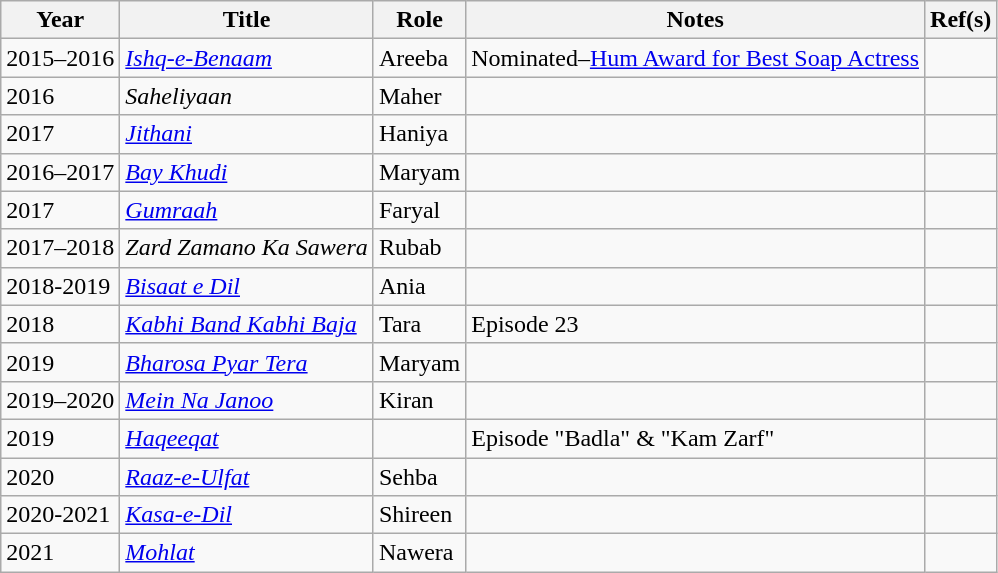<table class="wikitable">
<tr>
<th>Year</th>
<th>Title</th>
<th>Role</th>
<th>Notes</th>
<th>Ref(s)</th>
</tr>
<tr>
<td>2015–2016</td>
<td><em><a href='#'>Ishq-e-Benaam</a></em></td>
<td>Areeba</td>
<td>Nominated–<a href='#'>Hum Award for Best Soap Actress</a></td>
<td></td>
</tr>
<tr>
<td>2016</td>
<td><em>Saheliyaan</em></td>
<td>Maher</td>
<td></td>
<td></td>
</tr>
<tr>
<td>2017</td>
<td><em><a href='#'>Jithani</a></em></td>
<td>Haniya</td>
<td></td>
<td></td>
</tr>
<tr>
<td>2016–2017</td>
<td><em><a href='#'>Bay Khudi</a></em></td>
<td>Maryam</td>
<td></td>
<td></td>
</tr>
<tr>
<td>2017</td>
<td><em><a href='#'>Gumraah</a></em></td>
<td>Faryal</td>
<td></td>
<td></td>
</tr>
<tr>
<td>2017–2018</td>
<td><em>Zard Zamano Ka Sawera</em></td>
<td>Rubab</td>
<td></td>
<td></td>
</tr>
<tr>
<td>2018-2019</td>
<td><em><a href='#'>Bisaat e Dil</a></em></td>
<td>Ania</td>
<td></td>
<td></td>
</tr>
<tr>
<td>2018</td>
<td><em><a href='#'>Kabhi Band Kabhi Baja</a></em></td>
<td>Tara</td>
<td>Episode 23</td>
<td></td>
</tr>
<tr>
<td>2019</td>
<td><em><a href='#'>Bharosa Pyar Tera</a></em></td>
<td>Maryam</td>
<td></td>
<td></td>
</tr>
<tr>
<td>2019–2020</td>
<td><em><a href='#'>Mein Na Janoo</a></em></td>
<td>Kiran</td>
<td></td>
<td></td>
</tr>
<tr>
<td>2019</td>
<td><em><a href='#'>Haqeeqat</a></em></td>
<td></td>
<td>Episode "Badla" & "Kam Zarf"</td>
<td></td>
</tr>
<tr>
<td>2020</td>
<td><em><a href='#'>Raaz-e-Ulfat</a></em></td>
<td>Sehba</td>
<td></td>
<td></td>
</tr>
<tr>
<td>2020-2021</td>
<td><em><a href='#'>Kasa-e-Dil</a> </em></td>
<td>Shireen</td>
<td></td>
<td></td>
</tr>
<tr>
<td>2021</td>
<td><em><a href='#'>Mohlat</a></em></td>
<td>Nawera</td>
<td></td>
<td></td>
</tr>
</table>
